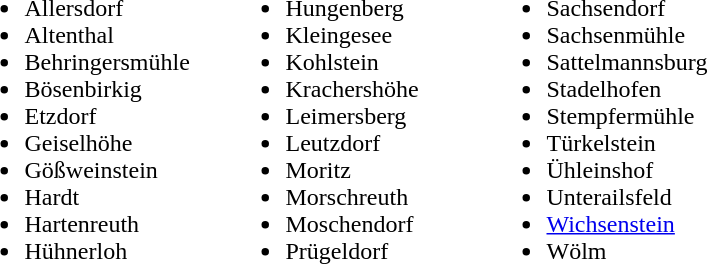<table>
<tr>
<td valign="top" width = "170"><br><ul><li>Allersdorf</li><li>Altenthal</li><li>Behringersmühle</li><li>Bösenbirkig</li><li>Etzdorf</li><li>Geiselhöhe</li><li>Gößweinstein</li><li>Hardt</li><li>Hartenreuth</li><li>Hühnerloh</li></ul></td>
<td valign="top" width = "170"><br><ul><li>Hungenberg</li><li>Kleingesee</li><li>Kohlstein</li><li>Krachershöhe</li><li>Leimersberg</li><li>Leutzdorf</li><li>Moritz</li><li>Morschreuth</li><li>Moschendorf</li><li>Prügeldorf</li></ul></td>
<td valign="top" width = "170"><br><ul><li>Sachsendorf</li><li>Sachsenmühle</li><li>Sattelmannsburg</li><li>Stadelhofen</li><li>Stempfermühle</li><li>Türkelstein</li><li>Ühleinshof</li><li>Unterailsfeld</li><li><a href='#'>Wichsenstein</a></li><li>Wölm</li></ul></td>
</tr>
</table>
